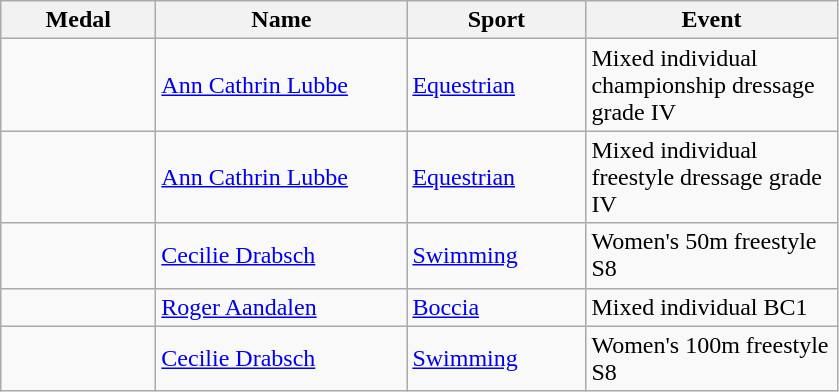<table class="wikitable">
<tr>
<th style="width:6em">Medal</th>
<th style="width:10em">Name</th>
<th style="width:7em">Sport</th>
<th style="width:10em">Event</th>
</tr>
<tr>
<td></td>
<td><a href='#'>Ann Cathrin Lubbe</a></td>
<td><a href='#'>Equestrian</a></td>
<td>Mixed individual championship dressage grade IV</td>
</tr>
<tr>
<td></td>
<td><a href='#'>Ann Cathrin Lubbe</a></td>
<td><a href='#'>Equestrian</a></td>
<td>Mixed individual freestyle dressage grade IV</td>
</tr>
<tr>
<td></td>
<td><a href='#'>Cecilie Drabsch</a></td>
<td><a href='#'>Swimming</a></td>
<td>Women's 50m freestyle S8</td>
</tr>
<tr>
<td></td>
<td><a href='#'>Roger Aandalen</a></td>
<td><a href='#'>Boccia</a></td>
<td>Mixed individual BC1</td>
</tr>
<tr>
<td></td>
<td><a href='#'>Cecilie Drabsch</a></td>
<td><a href='#'>Swimming</a></td>
<td>Women's 100m freestyle S8</td>
</tr>
</table>
